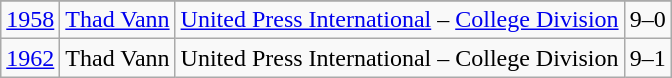<table class="wikitable">
<tr>
</tr>
<tr>
<td><a href='#'>1958</a></td>
<td><a href='#'>Thad Vann</a></td>
<td><a href='#'>United Press International</a> – <a href='#'>College Division</a></td>
<td>9–0</td>
</tr>
<tr>
<td><a href='#'>1962</a></td>
<td>Thad Vann</td>
<td>United Press International – College Division</td>
<td>9–1</td>
</tr>
</table>
